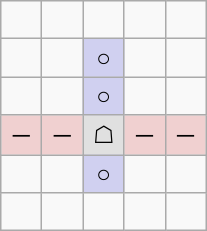<table border="1" class="wikitable">
<tr align=center>
<td width="20"> </td>
<td width="20"> </td>
<td width="20"> </td>
<td width="20"> </td>
<td width="20"> </td>
</tr>
<tr align=center>
<td> </td>
<td> </td>
<td style="background:#d0d0f0;">○</td>
<td> </td>
<td> </td>
</tr>
<tr align=center>
<td> </td>
<td> </td>
<td style="background:#d0d0f0;">○</td>
<td> </td>
<td> </td>
</tr>
<tr align=center>
<td style="background:#f0d0d0;">─</td>
<td style="background:#f0d0d0;">─</td>
<td style="background:#e0e0e0;">☖</td>
<td style="background:#f0d0d0;">─</td>
<td style="background:#f0d0d0;">─</td>
</tr>
<tr align=center>
<td> </td>
<td> </td>
<td style="background:#d0d0f0;">○</td>
<td> </td>
<td> </td>
</tr>
<tr align=center>
<td> </td>
<td> </td>
<td> </td>
<td> </td>
<td> </td>
</tr>
</table>
